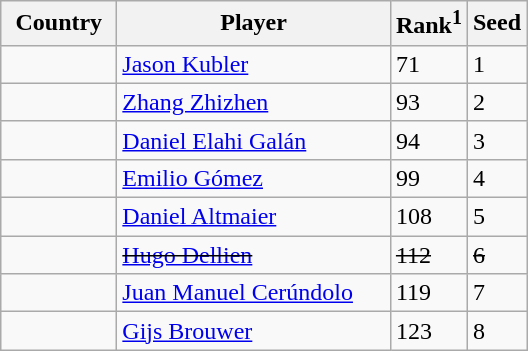<table class="sortable wikitable">
<tr>
<th width="70">Country</th>
<th width="175">Player</th>
<th>Rank<sup>1</sup></th>
<th>Seed</th>
</tr>
<tr>
<td></td>
<td><a href='#'>Jason Kubler</a></td>
<td>71</td>
<td>1</td>
</tr>
<tr>
<td></td>
<td><a href='#'>Zhang Zhizhen</a></td>
<td>93</td>
<td>2</td>
</tr>
<tr>
<td></td>
<td><a href='#'>Daniel Elahi Galán</a></td>
<td>94</td>
<td>3</td>
</tr>
<tr>
<td></td>
<td><a href='#'>Emilio Gómez</a></td>
<td>99</td>
<td>4</td>
</tr>
<tr>
<td></td>
<td><a href='#'>Daniel Altmaier</a></td>
<td>108</td>
<td>5</td>
</tr>
<tr>
<td><s></s></td>
<td><s><a href='#'>Hugo Dellien</a></s></td>
<td><s>112</s></td>
<td><s>6</s></td>
</tr>
<tr>
<td></td>
<td><a href='#'>Juan Manuel Cerúndolo</a></td>
<td>119</td>
<td>7</td>
</tr>
<tr>
<td></td>
<td><a href='#'>Gijs Brouwer</a></td>
<td>123</td>
<td>8</td>
</tr>
</table>
